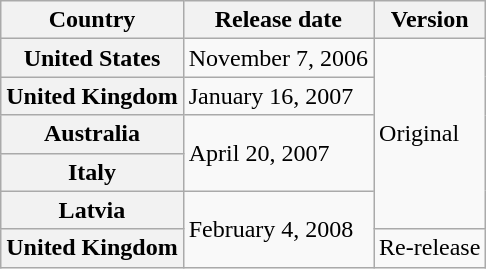<table class="wikitable plainrowheaders">
<tr>
<th>Country</th>
<th>Release date</th>
<th>Version</th>
</tr>
<tr>
<th scope="row">United States</th>
<td>November 7, 2006</td>
<td rowspan="5">Original</td>
</tr>
<tr>
<th scope="row">United Kingdom</th>
<td>January 16, 2007</td>
</tr>
<tr>
<th scope="row">Australia</th>
<td rowspan="2">April 20, 2007</td>
</tr>
<tr>
<th scope="row">Italy</th>
</tr>
<tr>
<th scope="row">Latvia</th>
<td rowspan="2">February 4, 2008</td>
</tr>
<tr>
<th scope="row">United Kingdom</th>
<td>Re-release</td>
</tr>
</table>
